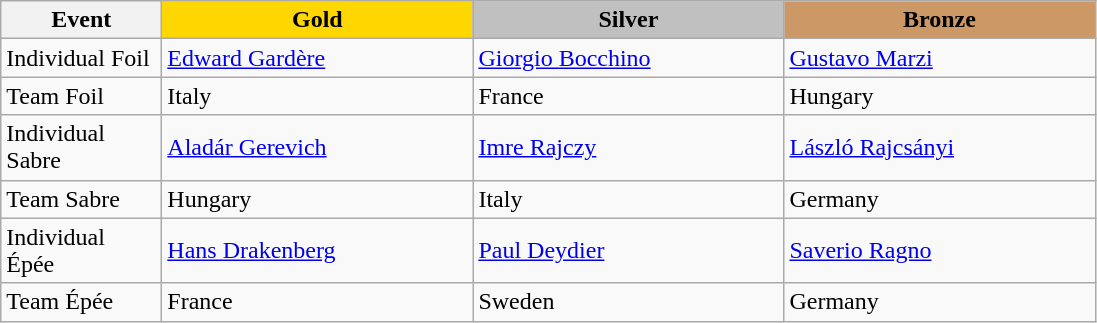<table class="wikitable">
<tr>
<th width="100">Event</th>
<th style="background-color:gold;" width="200"> Gold</th>
<th style="background-color:silver;" width="200"> Silver</th>
<th style="background-color:#CC9966;" width="200"> Bronze</th>
</tr>
<tr>
<td>Individual Foil</td>
<td> <a href='#'>Edward Gardère</a></td>
<td> <a href='#'>Giorgio Bocchino</a></td>
<td> <a href='#'>Gustavo Marzi</a></td>
</tr>
<tr>
<td>Team Foil</td>
<td> Italy</td>
<td> France</td>
<td> Hungary</td>
</tr>
<tr>
<td>Individual Sabre</td>
<td> <a href='#'>Aladár Gerevich</a></td>
<td> <a href='#'>Imre Rajczy</a></td>
<td> <a href='#'>László Rajcsányi</a></td>
</tr>
<tr>
<td>Team Sabre</td>
<td> Hungary</td>
<td> Italy</td>
<td> Germany</td>
</tr>
<tr>
<td>Individual Épée</td>
<td> <a href='#'>Hans Drakenberg</a></td>
<td> <a href='#'>Paul Deydier</a></td>
<td> <a href='#'>Saverio Ragno</a></td>
</tr>
<tr>
<td>Team Épée</td>
<td> France</td>
<td> Sweden</td>
<td> Germany</td>
</tr>
</table>
